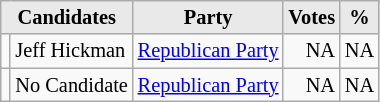<table class=wikitable style="font-size:85%; text-align:right;">
<tr>
<th style="background-color:#E9E9E9" align=center colspan=2>Candidates</th>
<th style="background-color:#E9E9E9" align=center>Party</th>
<th style="background-color:#E9E9E9" align=center>Votes</th>
<th style="background-color:#E9E9E9" align=center>%</th>
</tr>
<tr>
<td></td>
<td align=left>Jeff Hickman</td>
<td align=center><a href='#'>Republican Party</a></td>
<td>NA</td>
<td>NA</td>
</tr>
<tr>
<td></td>
<td align=left>No Candidate</td>
<td align=center><a href='#'>Republican Party</a></td>
<td>NA</td>
<td>NA</td>
</tr>
</table>
